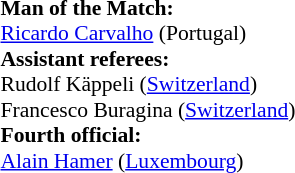<table style="width:100%; font-size:90%;">
<tr>
<td><br><strong>Man of the Match:</strong>
<br><a href='#'>Ricardo Carvalho</a> (Portugal)<br><strong>Assistant referees:</strong>
<br>Rudolf Käppeli (<a href='#'>Switzerland</a>)
<br>Francesco Buragina (<a href='#'>Switzerland</a>)
<br><strong>Fourth official:</strong>
<br><a href='#'>Alain Hamer</a> (<a href='#'>Luxembourg</a>)</td>
</tr>
</table>
